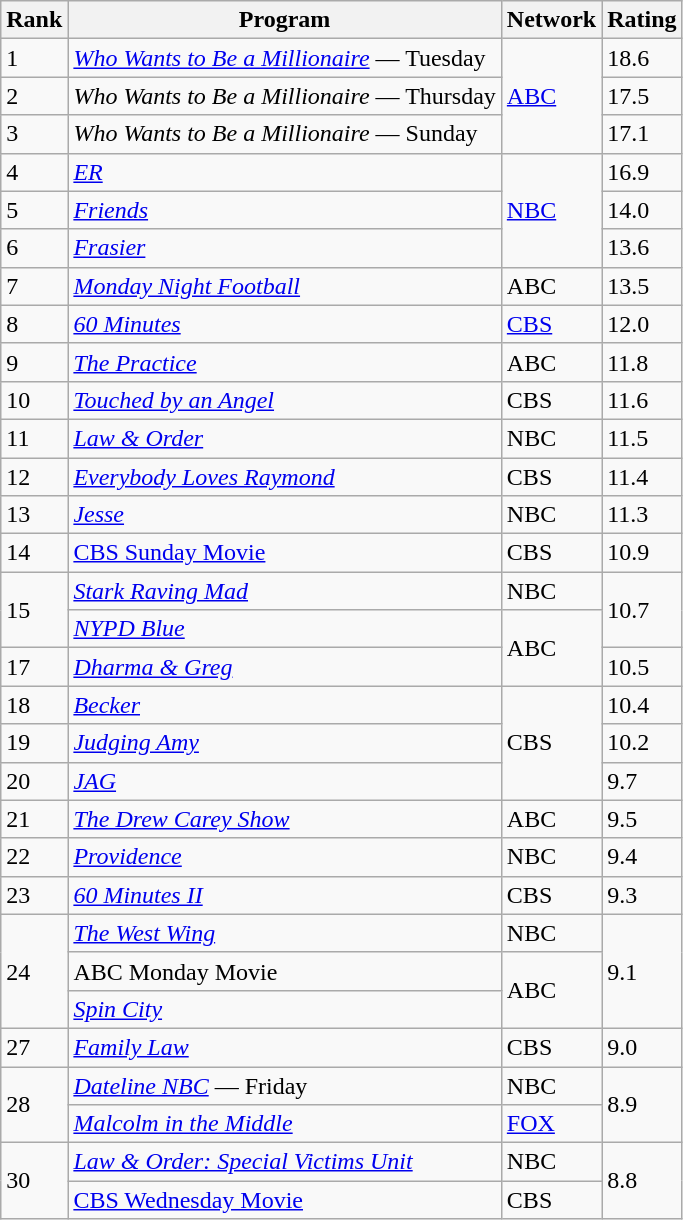<table class="wikitable">
<tr>
<th>Rank</th>
<th>Program</th>
<th>Network</th>
<th>Rating</th>
</tr>
<tr>
<td>1</td>
<td><em><a href='#'>Who Wants to Be a Millionaire</a></em> — Tuesday</td>
<td rowspan="3"><a href='#'>ABC</a></td>
<td>18.6</td>
</tr>
<tr>
<td>2</td>
<td><em>Who Wants to Be a Millionaire</em> — Thursday</td>
<td>17.5</td>
</tr>
<tr>
<td>3</td>
<td><em>Who Wants to Be a Millionaire</em> — Sunday</td>
<td>17.1</td>
</tr>
<tr>
<td>4</td>
<td><em><a href='#'>ER</a></em></td>
<td rowspan="3"><a href='#'>NBC</a></td>
<td>16.9</td>
</tr>
<tr>
<td>5</td>
<td><em><a href='#'>Friends</a></em></td>
<td>14.0</td>
</tr>
<tr>
<td>6</td>
<td><em><a href='#'>Frasier</a></em></td>
<td>13.6</td>
</tr>
<tr>
<td>7</td>
<td><em><a href='#'>Monday Night Football</a></em></td>
<td>ABC</td>
<td>13.5</td>
</tr>
<tr>
<td>8</td>
<td><em><a href='#'>60 Minutes</a></em></td>
<td><a href='#'>CBS</a></td>
<td>12.0</td>
</tr>
<tr>
<td>9</td>
<td><em><a href='#'>The Practice</a></em></td>
<td>ABC</td>
<td>11.8</td>
</tr>
<tr>
<td>10</td>
<td><em><a href='#'>Touched by an Angel</a></em></td>
<td>CBS</td>
<td>11.6</td>
</tr>
<tr>
<td>11</td>
<td><em><a href='#'>Law & Order</a></em></td>
<td>NBC</td>
<td>11.5</td>
</tr>
<tr>
<td>12</td>
<td><em><a href='#'>Everybody Loves Raymond</a></em></td>
<td>CBS</td>
<td>11.4</td>
</tr>
<tr>
<td>13</td>
<td><em><a href='#'>Jesse</a></em></td>
<td>NBC</td>
<td>11.3</td>
</tr>
<tr>
<td>14</td>
<td><a href='#'>CBS Sunday Movie</a></td>
<td>CBS</td>
<td>10.9</td>
</tr>
<tr>
<td rowspan="2">15</td>
<td><em><a href='#'>Stark Raving Mad</a></em></td>
<td>NBC</td>
<td rowspan="2">10.7</td>
</tr>
<tr>
<td><em><a href='#'>NYPD Blue</a></em></td>
<td rowspan="2">ABC</td>
</tr>
<tr>
<td>17</td>
<td><em><a href='#'>Dharma & Greg</a></em></td>
<td>10.5</td>
</tr>
<tr>
<td>18</td>
<td><em><a href='#'>Becker</a></em></td>
<td rowspan="3">CBS</td>
<td>10.4</td>
</tr>
<tr>
<td>19</td>
<td><em><a href='#'>Judging Amy</a></em></td>
<td>10.2</td>
</tr>
<tr>
<td>20</td>
<td><em><a href='#'>JAG</a></em></td>
<td>9.7</td>
</tr>
<tr>
<td>21</td>
<td><em><a href='#'>The Drew Carey Show</a></em></td>
<td>ABC</td>
<td>9.5</td>
</tr>
<tr>
<td>22</td>
<td><em><a href='#'>Providence</a></em></td>
<td>NBC</td>
<td>9.4</td>
</tr>
<tr>
<td>23</td>
<td><em><a href='#'>60 Minutes II</a></em></td>
<td>CBS</td>
<td>9.3</td>
</tr>
<tr>
<td rowspan="3">24</td>
<td><em><a href='#'>The West Wing</a></em></td>
<td>NBC</td>
<td rowspan="3">9.1</td>
</tr>
<tr>
<td>ABC Monday Movie</td>
<td rowspan="2">ABC</td>
</tr>
<tr>
<td><em><a href='#'>Spin City</a></em></td>
</tr>
<tr>
<td>27</td>
<td><em><a href='#'>Family Law</a></em></td>
<td>CBS</td>
<td>9.0</td>
</tr>
<tr>
<td rowspan="2">28</td>
<td><em><a href='#'>Dateline NBC</a></em> — Friday</td>
<td>NBC</td>
<td rowspan="2">8.9</td>
</tr>
<tr>
<td><em><a href='#'>Malcolm in the Middle</a></em></td>
<td><a href='#'>FOX</a></td>
</tr>
<tr>
<td rowspan="2">30</td>
<td><em><a href='#'>Law & Order: Special Victims Unit</a></em></td>
<td>NBC</td>
<td rowspan="2">8.8</td>
</tr>
<tr>
<td><a href='#'>CBS Wednesday Movie</a></td>
<td>CBS</td>
</tr>
</table>
